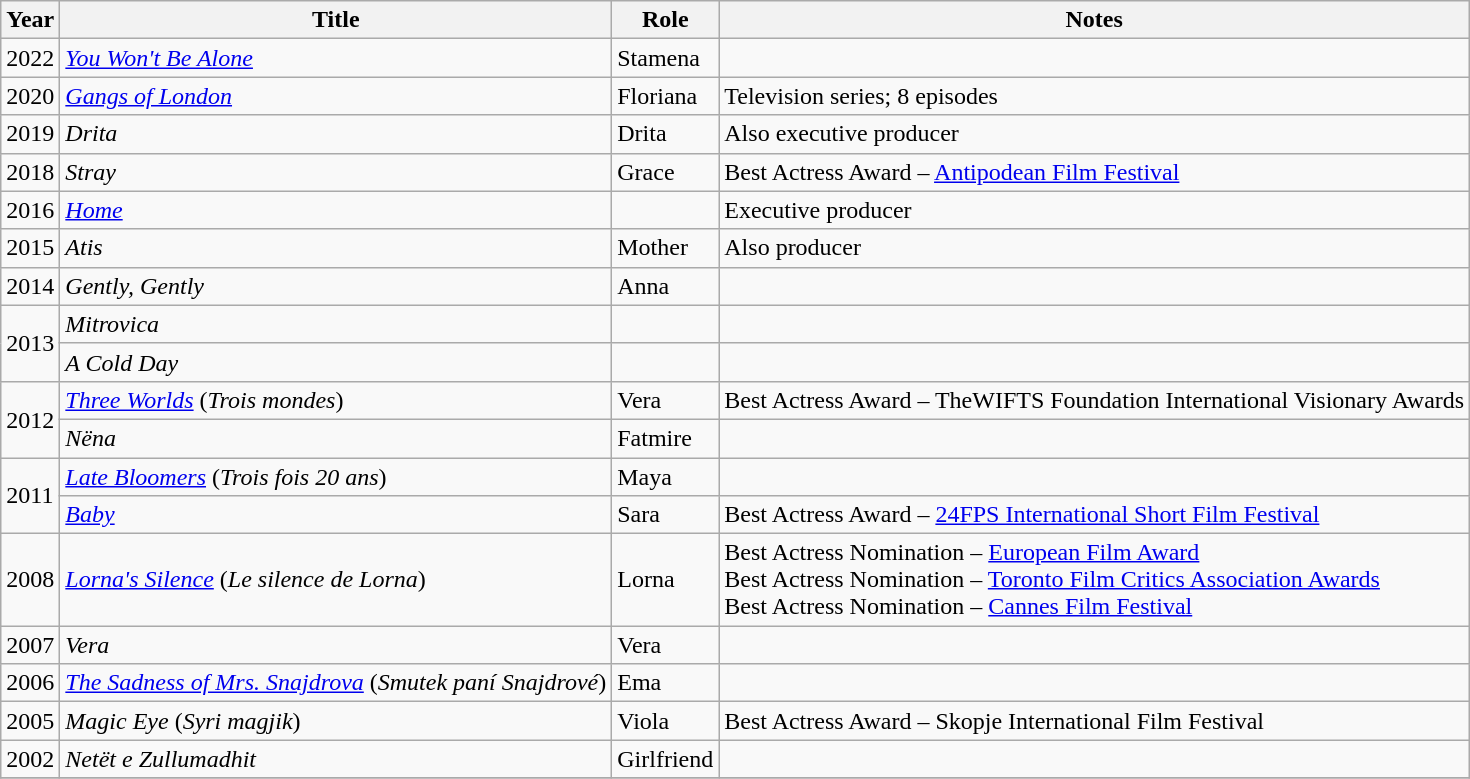<table class="wikitable sortable">
<tr>
<th>Year</th>
<th>Title</th>
<th>Role</th>
<th class="unsortable">Notes</th>
</tr>
<tr>
<td>2022</td>
<td><em><a href='#'>You Won't Be Alone</a></em></td>
<td>Stamena</td>
<td></td>
</tr>
<tr>
<td>2020</td>
<td><em><a href='#'>Gangs of London</a></em></td>
<td>Floriana</td>
<td>Television series; 8 episodes</td>
</tr>
<tr>
<td>2019</td>
<td><em>Drita</em></td>
<td>Drita</td>
<td>Also executive producer</td>
</tr>
<tr>
<td>2018</td>
<td><em>Stray</em></td>
<td>Grace</td>
<td>Best Actress Award – <a href='#'>Antipodean Film Festival</a></td>
</tr>
<tr>
<td>2016</td>
<td><em><a href='#'>Home</a></em></td>
<td></td>
<td>Executive producer</td>
</tr>
<tr>
<td>2015</td>
<td><em>Atis</em></td>
<td>Mother</td>
<td>Also producer</td>
</tr>
<tr>
<td>2014</td>
<td><em>Gently, Gently</em></td>
<td>Anna</td>
<td></td>
</tr>
<tr>
<td rowspan=2>2013</td>
<td><em>Mitrovica</em></td>
<td></td>
<td></td>
</tr>
<tr>
<td><em>A Cold Day</em></td>
<td></td>
<td></td>
</tr>
<tr>
<td rowspan=2>2012</td>
<td><em><a href='#'>Three Worlds</a></em> (<em>Trois mondes</em>)</td>
<td>Vera</td>
<td>Best Actress Award – TheWIFTS Foundation International Visionary Awards</td>
</tr>
<tr>
<td><em>Nëna</em></td>
<td>Fatmire</td>
<td></td>
</tr>
<tr>
<td rowspan=2>2011</td>
<td><em><a href='#'>Late Bloomers</a></em> (<em>Trois fois 20 ans</em>)</td>
<td>Maya</td>
<td></td>
</tr>
<tr>
<td><em><a href='#'>Baby</a></em></td>
<td>Sara</td>
<td>Best Actress Award – <a href='#'>24FPS International Short Film Festival</a></td>
</tr>
<tr>
<td>2008</td>
<td><em><a href='#'>Lorna's Silence</a></em> (<em>Le silence de Lorna</em>)</td>
<td>Lorna</td>
<td>Best Actress Nomination – <a href='#'>European Film Award</a>  <br> Best Actress Nomination – <a href='#'>Toronto Film Critics Association Awards</a> <br> Best Actress Nomination – <a href='#'>Cannes Film Festival</a></td>
</tr>
<tr>
<td>2007</td>
<td><em>Vera</em></td>
<td>Vera</td>
<td></td>
</tr>
<tr>
<td>2006</td>
<td><em><a href='#'>The Sadness of Mrs. Snajdrova</a></em> (<em>Smutek paní Snajdrové</em>)</td>
<td>Ema</td>
<td></td>
</tr>
<tr>
<td>2005</td>
<td><em>Magic Eye</em> (<em>Syri magjik</em>)</td>
<td>Viola</td>
<td>Best Actress Award – Skopje International Film Festival</td>
</tr>
<tr>
<td>2002</td>
<td><em>Netët e Zullumadhit</em></td>
<td>Girlfriend</td>
<td></td>
</tr>
<tr>
</tr>
</table>
